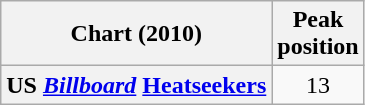<table class="wikitable plainrowheaders sortable" style="text-align:center;">
<tr>
<th scope="col">Chart (2010)</th>
<th scope="col">Peak<br>position</th>
</tr>
<tr>
<th scope="row">US <em><a href='#'>Billboard</a></em> <a href='#'>Heatseekers</a></th>
<td style="text-align:center;">13</td>
</tr>
</table>
